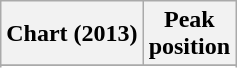<table class="wikitable plainrowheaders" style="text-align:center">
<tr>
<th scope="col">Chart (2013)</th>
<th scope="col">Peak<br> position</th>
</tr>
<tr>
</tr>
<tr>
</tr>
</table>
